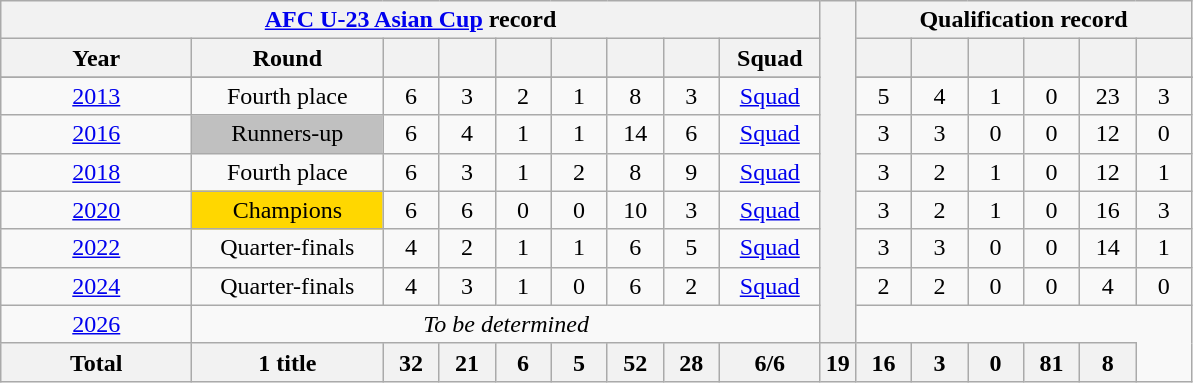<table class="wikitable" style="text-align: center;">
<tr>
<th colspan="9"><a href='#'>AFC U-23 Asian Cup</a> record</th>
<th style="width:1px" rowspan="10"></th>
<th colspan="6">Qualification record</th>
</tr>
<tr>
<th width="120">Year</th>
<th width="120">Round</th>
<th width="30"></th>
<th width="30"></th>
<th width="30"></th>
<th width="30"></th>
<th width="30"></th>
<th width="30"></th>
<th width="60">Squad</th>
<th width="30"></th>
<th width="30"></th>
<th width="30"></th>
<th width="30"></th>
<th width="30"></th>
<th width="30"></th>
</tr>
<tr>
</tr>
<tr>
<td> <a href='#'>2013</a></td>
<td>Fourth place</td>
<td>6</td>
<td>3</td>
<td>2</td>
<td>1</td>
<td>8</td>
<td>3</td>
<td><a href='#'>Squad</a></td>
<td>5</td>
<td>4</td>
<td>1</td>
<td>0</td>
<td>23</td>
<td>3</td>
</tr>
<tr>
<td> <a href='#'>2016</a></td>
<td style="background:silver">Runners-up</td>
<td>6</td>
<td>4</td>
<td>1</td>
<td>1</td>
<td>14</td>
<td>6</td>
<td><a href='#'>Squad</a></td>
<td>3</td>
<td>3</td>
<td>0</td>
<td>0</td>
<td>12</td>
<td>0</td>
</tr>
<tr>
<td> <a href='#'>2018</a></td>
<td>Fourth place</td>
<td>6</td>
<td>3</td>
<td>1</td>
<td>2</td>
<td>8</td>
<td>9</td>
<td><a href='#'>Squad</a></td>
<td>3</td>
<td>2</td>
<td>1</td>
<td>0</td>
<td>12</td>
<td>1</td>
</tr>
<tr>
<td> <a href='#'>2020</a></td>
<td style="background:gold">Champions</td>
<td>6</td>
<td>6</td>
<td>0</td>
<td>0</td>
<td>10</td>
<td>3</td>
<td><a href='#'>Squad</a></td>
<td>3</td>
<td>2</td>
<td>1</td>
<td>0</td>
<td>16</td>
<td>3</td>
</tr>
<tr>
<td> <a href='#'>2022</a></td>
<td>Quarter-finals</td>
<td>4</td>
<td>2</td>
<td>1</td>
<td>1</td>
<td>6</td>
<td>5</td>
<td><a href='#'>Squad</a></td>
<td>3</td>
<td>3</td>
<td>0</td>
<td>0</td>
<td>14</td>
<td>1</td>
</tr>
<tr>
<td> <a href='#'>2024</a></td>
<td>Quarter-finals</td>
<td>4</td>
<td>3</td>
<td>1</td>
<td>0</td>
<td>6</td>
<td>2</td>
<td><a href='#'>Squad</a></td>
<td>2</td>
<td>2</td>
<td>0</td>
<td>0</td>
<td>4</td>
<td>0</td>
</tr>
<tr>
<td> <a href='#'>2026</a></td>
<td colspan="8"><em>To be determined</em></td>
</tr>
<tr>
<th>Total</th>
<th>1 title</th>
<th>32</th>
<th>21</th>
<th>6</th>
<th>5</th>
<th>52</th>
<th>28</th>
<th>6/6</th>
<th>19</th>
<th>16</th>
<th>3</th>
<th>0</th>
<th>81</th>
<th>8</th>
</tr>
</table>
